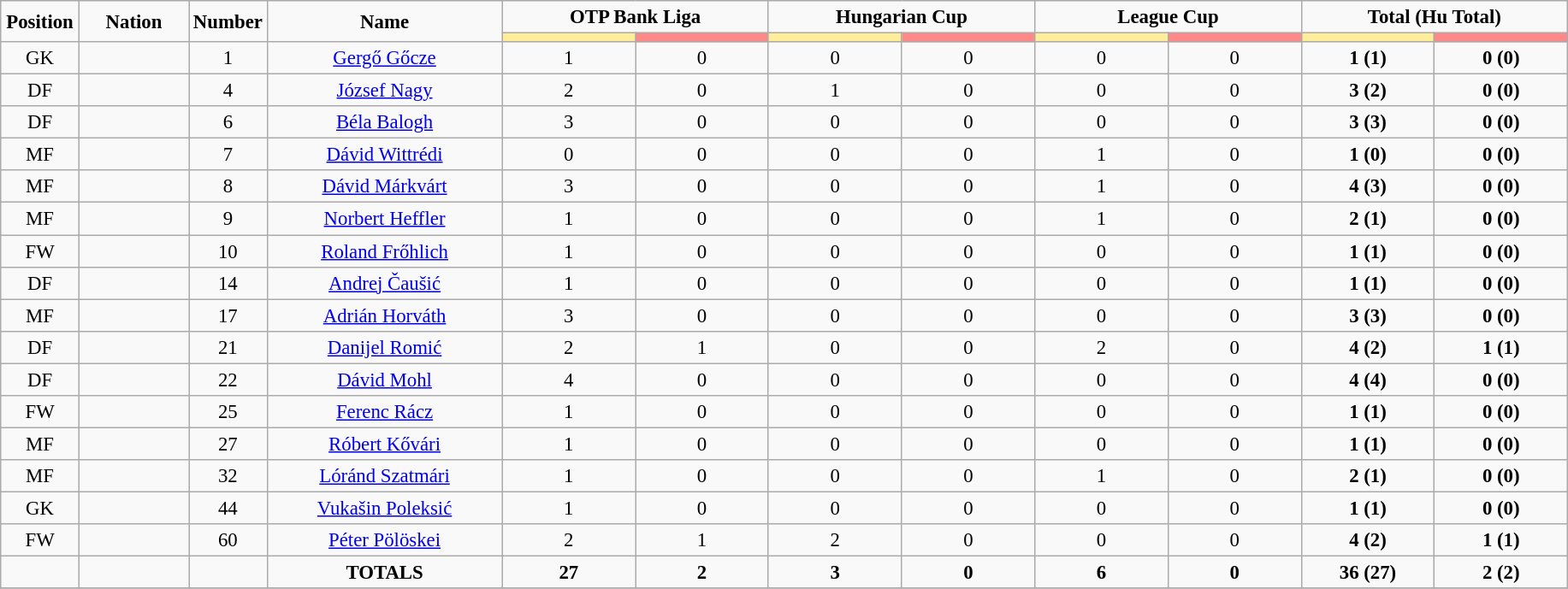<table class="wikitable" style="font-size: 95%; text-align: center;">
<tr>
<td rowspan="2" width="5%" align="center"><strong>Position</strong></td>
<td rowspan="2" width="7%" align="center"><strong>Nation</strong></td>
<td rowspan="2" width="5%" align="center"><strong>Number</strong></td>
<td rowspan="2" width="15%" align="center"><strong>Name</strong></td>
<td colspan="2" align="center"><strong>OTP Bank Liga</strong></td>
<td colspan="2" align="center"><strong>Hungarian Cup</strong></td>
<td colspan="2" align="center"><strong>League Cup</strong></td>
<td colspan="2" align="center"><strong>Total (Hu Total)</strong></td>
</tr>
<tr>
<th width=60 style="background: #FFEE99"></th>
<th width=60 style="background: #FF8888"></th>
<th width=60 style="background: #FFEE99"></th>
<th width=60 style="background: #FF8888"></th>
<th width=60 style="background: #FFEE99"></th>
<th width=60 style="background: #FF8888"></th>
<th width=60 style="background: #FFEE99"></th>
<th width=60 style="background: #FF8888"></th>
</tr>
<tr>
<td>GK</td>
<td></td>
<td>1</td>
<td><a href='#'>Gergő Gőcze</a></td>
<td>1</td>
<td>0</td>
<td>0</td>
<td>0</td>
<td>0</td>
<td>0</td>
<td><strong>1 (1)</strong></td>
<td><strong>0 (0)</strong></td>
</tr>
<tr>
<td>DF</td>
<td></td>
<td>4</td>
<td><a href='#'>József Nagy</a></td>
<td>2</td>
<td>0</td>
<td>1</td>
<td>0</td>
<td>0</td>
<td>0</td>
<td><strong>3 (2)</strong></td>
<td><strong>0 (0)</strong></td>
</tr>
<tr>
<td>DF</td>
<td></td>
<td>6</td>
<td><a href='#'>Béla Balogh</a></td>
<td>3</td>
<td>0</td>
<td>0</td>
<td>0</td>
<td>0</td>
<td>0</td>
<td><strong>3 (3)</strong></td>
<td><strong>0 (0)</strong></td>
</tr>
<tr>
<td>MF</td>
<td></td>
<td>7</td>
<td><a href='#'>Dávid Wittrédi</a></td>
<td>0</td>
<td>0</td>
<td>0</td>
<td>0</td>
<td>1</td>
<td>0</td>
<td><strong>1 (0)</strong></td>
<td><strong>0 (0)</strong></td>
</tr>
<tr>
<td>MF</td>
<td></td>
<td>8</td>
<td><a href='#'>Dávid Márkvárt</a></td>
<td>3</td>
<td>0</td>
<td>0</td>
<td>0</td>
<td>1</td>
<td>0</td>
<td><strong>4 (3)</strong></td>
<td><strong>0 (0)</strong></td>
</tr>
<tr>
<td>MF</td>
<td></td>
<td>9</td>
<td><a href='#'>Norbert Heffler</a></td>
<td>1</td>
<td>0</td>
<td>0</td>
<td>0</td>
<td>1</td>
<td>0</td>
<td><strong>2 (1)</strong></td>
<td><strong>0 (0)</strong></td>
</tr>
<tr>
<td>FW</td>
<td></td>
<td>10</td>
<td><a href='#'>Roland Frőhlich</a></td>
<td>1</td>
<td>0</td>
<td>0</td>
<td>0</td>
<td>0</td>
<td>0</td>
<td><strong>1 (1)</strong></td>
<td><strong>0 (0)</strong></td>
</tr>
<tr>
<td>DF</td>
<td></td>
<td>14</td>
<td><a href='#'>Andrej Čaušić</a></td>
<td>1</td>
<td>0</td>
<td>0</td>
<td>0</td>
<td>0</td>
<td>0</td>
<td><strong>1 (1)</strong></td>
<td><strong>0 (0)</strong></td>
</tr>
<tr>
<td>MF</td>
<td></td>
<td>17</td>
<td><a href='#'>Adrián Horváth</a></td>
<td>3</td>
<td>0</td>
<td>0</td>
<td>0</td>
<td>0</td>
<td>0</td>
<td><strong>3 (3)</strong></td>
<td><strong>0 (0)</strong></td>
</tr>
<tr>
<td>DF</td>
<td></td>
<td>21</td>
<td><a href='#'>Danijel Romić</a></td>
<td>2</td>
<td>1</td>
<td>0</td>
<td>0</td>
<td>2</td>
<td>0</td>
<td><strong>4 (2)</strong></td>
<td><strong>1 (1)</strong></td>
</tr>
<tr>
<td>DF</td>
<td></td>
<td>22</td>
<td><a href='#'>Dávid Mohl</a></td>
<td>4</td>
<td>0</td>
<td>0</td>
<td>0</td>
<td>0</td>
<td>0</td>
<td><strong>4 (4)</strong></td>
<td><strong>0 (0)</strong></td>
</tr>
<tr>
<td>FW</td>
<td></td>
<td>25</td>
<td><a href='#'>Ferenc Rácz</a></td>
<td>1</td>
<td>0</td>
<td>0</td>
<td>0</td>
<td>0</td>
<td>0</td>
<td><strong>1 (1)</strong></td>
<td><strong>0 (0)</strong></td>
</tr>
<tr>
<td>MF</td>
<td></td>
<td>27</td>
<td><a href='#'>Róbert Kővári</a></td>
<td>1</td>
<td>0</td>
<td>0</td>
<td>0</td>
<td>0</td>
<td>0</td>
<td><strong>1 (1)</strong></td>
<td><strong>0 (0)</strong></td>
</tr>
<tr>
<td>MF</td>
<td></td>
<td>32</td>
<td><a href='#'>Lóránd Szatmári</a></td>
<td>1</td>
<td>0</td>
<td>0</td>
<td>0</td>
<td>1</td>
<td>0</td>
<td><strong>2 (1)</strong></td>
<td><strong>0 (0)</strong></td>
</tr>
<tr>
<td>GK</td>
<td></td>
<td>44</td>
<td><a href='#'>Vukašin Poleksić</a></td>
<td>1</td>
<td>0</td>
<td>0</td>
<td>0</td>
<td>0</td>
<td>0</td>
<td><strong>1 (1)</strong></td>
<td><strong>0 (0)</strong></td>
</tr>
<tr>
<td>FW</td>
<td></td>
<td>60</td>
<td><a href='#'>Péter Pölöskei</a></td>
<td>2</td>
<td>1</td>
<td>2</td>
<td>0</td>
<td>0</td>
<td>0</td>
<td><strong>4 (2)</strong></td>
<td><strong>1 (1)</strong></td>
</tr>
<tr>
<td></td>
<td></td>
<td></td>
<td><strong>TOTALS</strong></td>
<td><strong>27</strong></td>
<td><strong>2</strong></td>
<td><strong>3</strong></td>
<td><strong>0</strong></td>
<td><strong>6</strong></td>
<td><strong>0</strong></td>
<td><strong>36 (27)</strong></td>
<td><strong>2 (2)</strong></td>
</tr>
<tr>
</tr>
</table>
